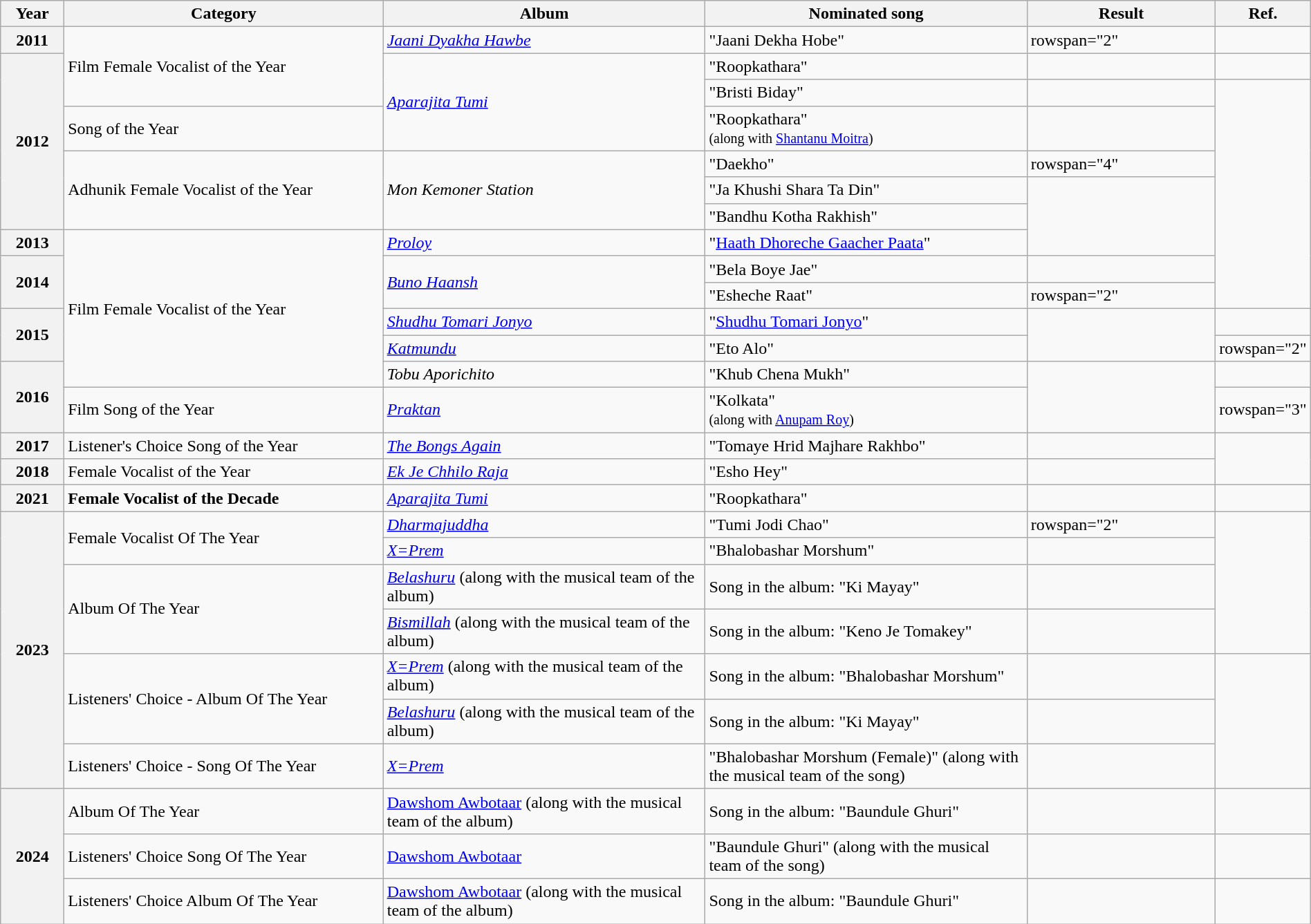<table class="wikitable plainrowheaders" width="100%" textcolor:#000;">
<tr>
<th scope="col" width=5%><strong>Year</strong></th>
<th scope="col" width=26%><strong>Category</strong></th>
<th scope="col" width=26%><strong>Album</strong></th>
<th scope="col" width=26%><strong>Nominated song</strong></th>
<th scope="col" width=15%><strong>Result</strong></th>
<th scope="col" width=2%><strong>Ref.</strong></th>
</tr>
<tr>
<th scope="row">2011</th>
<td rowspan="3">Film Female Vocalist of the Year</td>
<td><em><a href='#'>Jaani Dyakha Hawbe</a></em></td>
<td>"Jaani Dekha Hobe"</td>
<td>rowspan="2" </td>
<td></td>
</tr>
<tr>
<th scope="row" rowspan="6">2012</th>
<td rowspan="3"><em><a href='#'>Aparajita Tumi</a></em></td>
<td>"Roopkathara"</td>
<td></td>
</tr>
<tr>
<td>"Bristi Biday"</td>
<td></td>
<td rowspan="8"></td>
</tr>
<tr>
<td>Song of the Year</td>
<td>"Roopkathara" <br><small>(along with <a href='#'>Shantanu Moitra</a>)</small></td>
<td></td>
</tr>
<tr>
<td rowspan="3">Adhunik Female Vocalist of the Year</td>
<td rowspan="3"><em>Mon Kemoner Station</em></td>
<td>"Daekho"</td>
<td>rowspan="4" </td>
</tr>
<tr>
<td>"Ja Khushi Shara Ta Din"</td>
</tr>
<tr>
<td>"Bandhu Kotha Rakhish"</td>
</tr>
<tr>
<th scope="row">2013</th>
<td rowspan="6">Film Female Vocalist of the Year</td>
<td><em><a href='#'>Proloy</a></em></td>
<td>"<a href='#'>Haath Dhoreche Gaacher Paata</a>"</td>
</tr>
<tr>
<th scope="row" rowspan="2">2014</th>
<td rowspan="2"><em><a href='#'>Buno Haansh</a></em></td>
<td>"Bela Boye Jae"</td>
<td></td>
</tr>
<tr>
<td>"Esheche Raat"</td>
<td>rowspan="2" </td>
</tr>
<tr>
<th scope="row" rowspan="2">2015</th>
<td><em><a href='#'>Shudhu Tomari Jonyo</a></em></td>
<td>"<a href='#'>Shudhu Tomari Jonyo</a>"</td>
<td rowspan="2"><br></td>
</tr>
<tr>
<td><em><a href='#'>Katmundu</a></em></td>
<td>"Eto Alo"</td>
<td>rowspan="2" </td>
</tr>
<tr>
<th scope="row" rowspan="2">2016</th>
<td><em>Tobu Aporichito</em></td>
<td>"Khub Chena Mukh"</td>
<td rowspan="2"></td>
</tr>
<tr>
<td>Film Song of the Year</td>
<td><em><a href='#'>Praktan</a></em></td>
<td>"Kolkata"<br><small>(along with <a href='#'>Anupam Roy</a>)</small></td>
<td>rowspan="3" </td>
</tr>
<tr>
<th scope="row">2017</th>
<td>Listener's Choice Song of the Year</td>
<td><em><a href='#'>The Bongs Again</a></em></td>
<td>"Tomaye Hrid Majhare Rakhbo"</td>
<td></td>
</tr>
<tr>
<th scope="row">2018</th>
<td>Female Vocalist of the Year</td>
<td><em><a href='#'>Ek Je Chhilo Raja</a></em></td>
<td>"Esho Hey"</td>
<td></td>
</tr>
<tr>
<th scope="row">2021</th>
<td><strong>Female Vocalist of the Decade</strong></td>
<td><em><a href='#'>Aparajita Tumi</a></em></td>
<td>"Roopkathara"</td>
<td></td>
<td rowspan></td>
</tr>
<tr>
<th scope="row" rowspan="7">2023</th>
<td rowspan="2">Female Vocalist Of The Year</td>
<td><em><a href='#'>Dharmajuddha</a></em></td>
<td>"Tumi Jodi Chao"</td>
<td>rowspan="2" </td>
<td rowspan="4"></td>
</tr>
<tr>
<td><em><a href='#'>X=Prem</a></em></td>
<td>"Bhalobashar Morshum"</td>
</tr>
<tr>
<td rowspan="2">Album Of The Year</td>
<td><em><a href='#'>Belashuru</a></em> (along with the musical team of the album)</td>
<td>Song in the album: "Ki Mayay"</td>
<td></td>
</tr>
<tr>
<td><a href='#'><em>Bismillah</em></a> (along with the musical team of the album)</td>
<td>Song in the album: "Keno Je Tomakey"</td>
<td></td>
</tr>
<tr>
<td rowspan="2">Listeners' Choice - Album Of The Year</td>
<td><em><a href='#'>X=Prem</a></em> (along with the musical team of the album)</td>
<td>Song in the album: "Bhalobashar Morshum"</td>
<td></td>
<td rowspan="3"></td>
</tr>
<tr>
<td><em><a href='#'>Belashuru</a></em> (along with the musical team of the album)</td>
<td>Song in the album: "Ki Mayay"</td>
<td></td>
</tr>
<tr>
<td>Listeners' Choice - Song Of The Year</td>
<td><em><a href='#'>X=Prem</a></em></td>
<td>"Bhalobashar Morshum (Female)" (along with the musical team of the song)</td>
<td></td>
</tr>
<tr>
<th scope="row" rowspan="3">2024</th>
<td>Album Of The Year</td>
<td><a href='#'>Dawshom Awbotaar</a> (along with the musical team of the album)</td>
<td>Song in the album: "Baundule Ghuri"</td>
<td></td>
<td></td>
</tr>
<tr>
<td>Listeners' Choice Song Of The Year</td>
<td><a href='#'>Dawshom Awbotaar</a></td>
<td>"Baundule Ghuri" (along with the musical team of the song)</td>
<td></td>
<td></td>
</tr>
<tr>
<td>Listeners' Choice Album Of The Year</td>
<td><a href='#'>Dawshom Awbotaar</a> (along with the musical team of the album)</td>
<td>Song in the album: "Baundule Ghuri"</td>
<td></td>
<td></td>
</tr>
</table>
